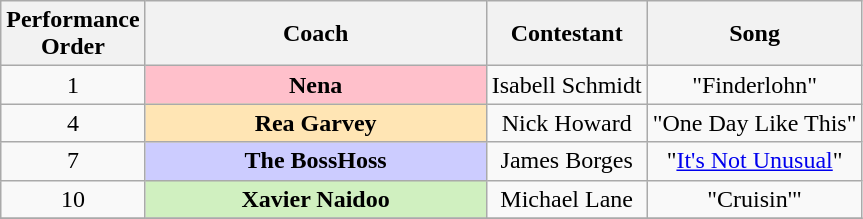<table class="wikitable sortable" style="text-align: center; width: auto;">
<tr class="hintergrundfarbe5">
<th>Performance <br>Order</th>
<th>Coach</th>
<th>Contestant</th>
<th>Song</th>
</tr>
<tr>
<td>1</td>
<th style="background-color:pink" width="220px">Nena</th>
<td>Isabell Schmidt</td>
<td>"Finderlohn"</td>
</tr>
<tr>
<td>4</td>
<th style="background-color:#ffe5b4" width="220px">Rea Garvey</th>
<td>Nick Howard</td>
<td>"One Day Like This"</td>
</tr>
<tr>
<td>7</td>
<th style="background-color:#ccf" width="220px">The BossHoss</th>
<td>James Borges</td>
<td>"<a href='#'>It's Not Unusual</a>"</td>
</tr>
<tr>
<td>10</td>
<th style="background-color:#d0f0c0" width="220px">Xavier Naidoo</th>
<td>Michael Lane</td>
<td>"Cruisin'"</td>
</tr>
<tr>
</tr>
</table>
